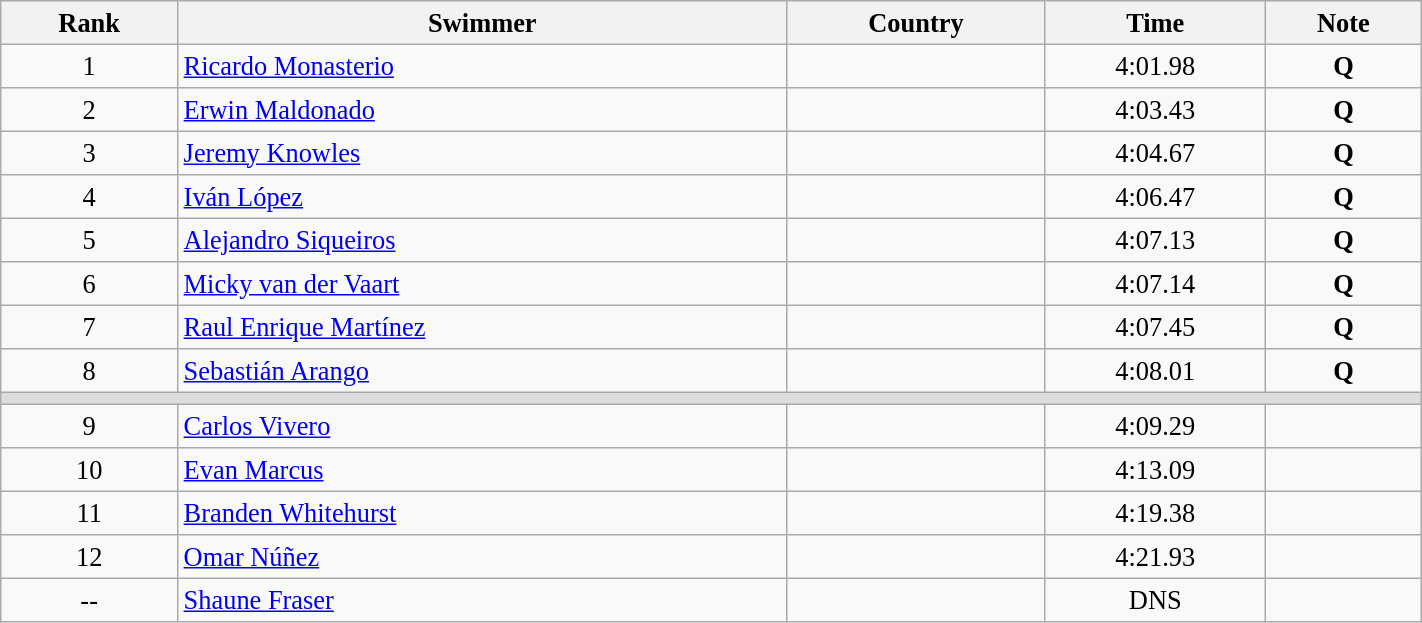<table class="wikitable" style=" text-align:center; font-size:110%;" width="75%">
<tr>
<th>Rank</th>
<th>Swimmer</th>
<th>Country</th>
<th>Time</th>
<th>Note</th>
</tr>
<tr>
<td>1</td>
<td align=left><a href='#'>Ricardo Monasterio</a></td>
<td align=left></td>
<td>4:01.98</td>
<td><strong>Q</strong></td>
</tr>
<tr>
<td>2</td>
<td align=left><a href='#'>Erwin Maldonado</a></td>
<td align=left></td>
<td>4:03.43</td>
<td><strong>Q</strong></td>
</tr>
<tr>
<td>3</td>
<td align=left><a href='#'>Jeremy Knowles</a></td>
<td align=left></td>
<td>4:04.67</td>
<td><strong>Q</strong></td>
</tr>
<tr>
<td>4</td>
<td align=left><a href='#'>Iván López</a></td>
<td align=left></td>
<td>4:06.47</td>
<td><strong>Q</strong></td>
</tr>
<tr>
<td>5</td>
<td align=left><a href='#'>Alejandro Siqueiros</a></td>
<td align=left></td>
<td>4:07.13</td>
<td><strong>Q</strong></td>
</tr>
<tr>
<td>6</td>
<td align=left><a href='#'>Micky van der Vaart</a></td>
<td align=left></td>
<td>4:07.14</td>
<td><strong>Q</strong></td>
</tr>
<tr>
<td>7</td>
<td align=left><a href='#'>Raul Enrique Martínez</a></td>
<td align=left></td>
<td>4:07.45</td>
<td><strong>Q</strong></td>
</tr>
<tr>
<td>8</td>
<td align=left><a href='#'>Sebastián Arango</a></td>
<td align=left></td>
<td>4:08.01</td>
<td><strong>Q</strong></td>
</tr>
<tr bgcolor=#DDDDDD>
<td colspan=5></td>
</tr>
<tr>
<td>9</td>
<td align=left><a href='#'>Carlos Vivero</a></td>
<td align=left></td>
<td>4:09.29</td>
<td></td>
</tr>
<tr>
<td>10</td>
<td align=left><a href='#'>Evan Marcus</a></td>
<td align=left></td>
<td>4:13.09</td>
<td></td>
</tr>
<tr>
<td>11</td>
<td align=left><a href='#'>Branden Whitehurst</a></td>
<td align=left></td>
<td>4:19.38</td>
<td></td>
</tr>
<tr>
<td>12</td>
<td align=left><a href='#'>Omar Núñez</a></td>
<td align=left></td>
<td>4:21.93</td>
<td></td>
</tr>
<tr>
<td>--</td>
<td align=left><a href='#'>Shaune Fraser</a></td>
<td align=left></td>
<td>DNS</td>
<td></td>
</tr>
</table>
